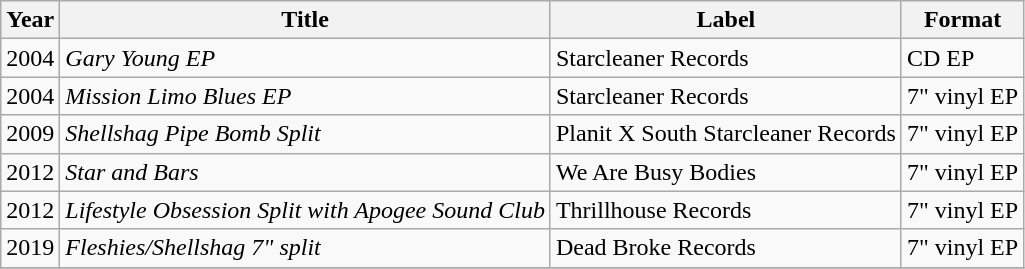<table class="wikitable">
<tr>
<th>Year</th>
<th>Title</th>
<th>Label</th>
<th>Format</th>
</tr>
<tr>
<td>2004</td>
<td><em>Gary Young EP</em></td>
<td>Starcleaner Records</td>
<td>CD EP</td>
</tr>
<tr>
<td>2004</td>
<td><em>Mission Limo Blues EP</em></td>
<td>Starcleaner Records</td>
<td>7" vinyl EP</td>
</tr>
<tr>
<td>2009</td>
<td><em>Shellshag Pipe Bomb Split</em></td>
<td>Planit X South Starcleaner Records</td>
<td>7" vinyl EP</td>
</tr>
<tr>
<td>2012</td>
<td><em>Star and Bars</em></td>
<td>We Are Busy Bodies</td>
<td>7" vinyl EP</td>
</tr>
<tr>
<td>2012</td>
<td><em>Lifestyle Obsession Split with Apogee Sound Club</em></td>
<td>Thrillhouse Records</td>
<td>7" vinyl EP</td>
</tr>
<tr>
<td>2019</td>
<td><em>Fleshies/Shellshag 7" split</em></td>
<td>Dead Broke Records</td>
<td>7" vinyl EP</td>
</tr>
<tr>
</tr>
</table>
